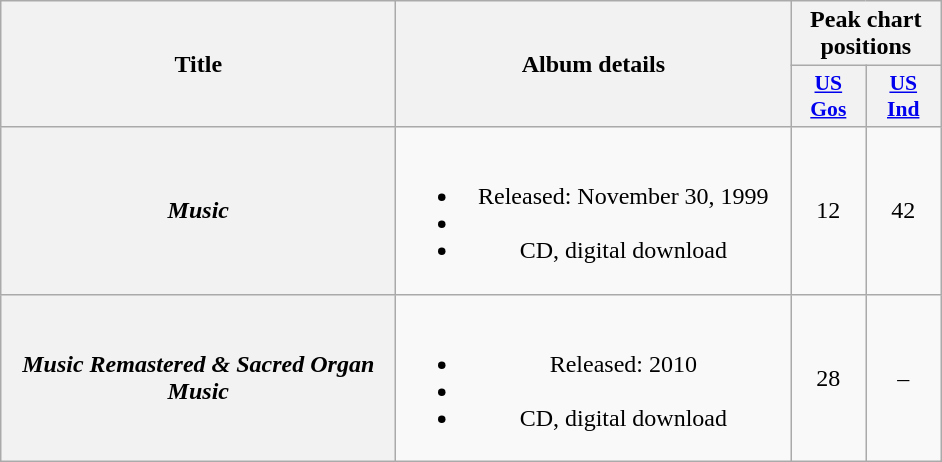<table class="wikitable plainrowheaders" style="text-align:center;">
<tr>
<th scope="col" rowspan="2" style="width:16em;">Title</th>
<th scope="col" rowspan="2" style="width:16em;">Album details</th>
<th scope="col" colspan="2">Peak chart positions</th>
</tr>
<tr>
<th style="width:3em; font-size:90%"><a href='#'>US<br>Gos</a></th>
<th style="width:3em; font-size:90%"><a href='#'>US<br>Ind</a></th>
</tr>
<tr>
<th scope="row"><em>Music</em></th>
<td><br><ul><li>Released: November 30, 1999</li><li></li><li>CD, digital download</li></ul></td>
<td>12</td>
<td>42</td>
</tr>
<tr>
<th scope="row"><em>Music Remastered & Sacred Organ Music</em></th>
<td><br><ul><li>Released: 2010</li><li></li><li>CD, digital download</li></ul></td>
<td>28</td>
<td>–</td>
</tr>
</table>
